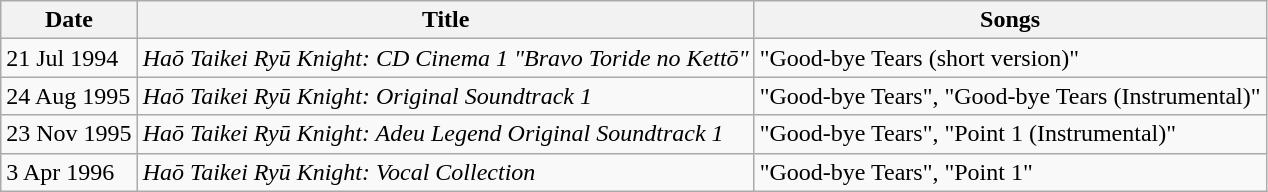<table class="wikitable">
<tr>
<th>Date</th>
<th>Title</th>
<th>Songs</th>
</tr>
<tr>
<td>21 Jul 1994</td>
<td><em>Haō Taikei Ryū Knight: CD Cinema 1 "Bravo Toride no Kettō"</em></td>
<td>"Good-bye Tears (short version)"</td>
</tr>
<tr>
<td>24 Aug 1995</td>
<td><em>Haō Taikei Ryū Knight: Original Soundtrack 1</em></td>
<td>"Good-bye Tears", "Good-bye Tears (Instrumental)"</td>
</tr>
<tr>
<td>23 Nov 1995</td>
<td><em>Haō Taikei Ryū Knight: Adeu Legend Original Soundtrack 1</em></td>
<td>"Good-bye Tears", "Point 1 (Instrumental)"</td>
</tr>
<tr>
<td>3 Apr 1996</td>
<td><em>Haō Taikei Ryū Knight: Vocal Collection</em></td>
<td>"Good-bye Tears", "Point 1"</td>
</tr>
</table>
